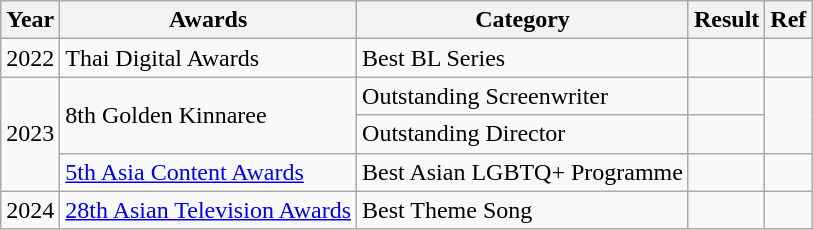<table class="wikitable">
<tr>
<th>Year</th>
<th>Awards</th>
<th>Category</th>
<th>Result</th>
<th>Ref</th>
</tr>
<tr>
<td>2022</td>
<td>Thai Digital Awards</td>
<td>Best BL Series</td>
<td></td>
<td></td>
</tr>
<tr>
<td rowspan="3">2023</td>
<td rowspan="2">8th Golden Kinnaree</td>
<td>Outstanding Screenwriter</td>
<td></td>
<td rowspan="2"></td>
</tr>
<tr>
<td>Outstanding Director</td>
<td></td>
</tr>
<tr>
<td><a href='#'>5th Asia Content Awards</a></td>
<td>Best Asian LGBTQ+ Programme</td>
<td></td>
<td></td>
</tr>
<tr>
<td>2024</td>
<td><a href='#'>28th Asian Television Awards</a></td>
<td>Best Theme Song</td>
<td></td>
<td></td>
</tr>
</table>
